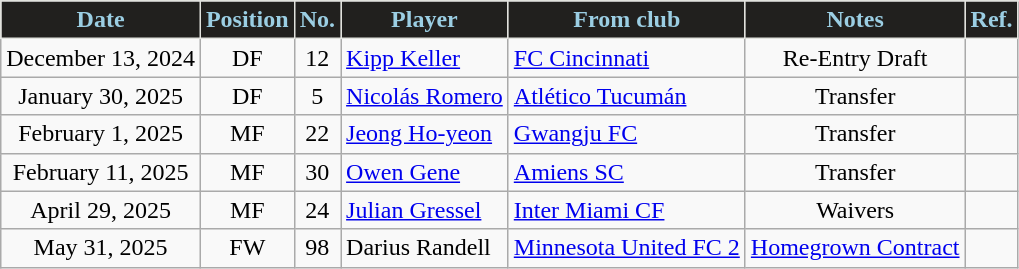<table class="wikitable sortable" style="text-align:center">
<tr>
<th style="background:#21201E;color:#9BCEE3;border:1px solid #E1E2DD">Date</th>
<th style="background:#21201E;color:#9BCEE3;border:1px solid #E1E2DD">Position</th>
<th style="background:#21201E;color:#9BCEE3;border:1px solid #E1E2DD">No.</th>
<th style="background:#21201E;color:#9BCEE3;border:1px solid #E1E2DD">Player</th>
<th style="background:#21201E;color:#9BCEE3;border:1px solid #E1E2DD">From club</th>
<th style="background:#21201E;color:#9BCEE3;border:1px solid #E1E2DD">Notes</th>
<th style="background:#21201E;color:#9BCEE3;border:1px solid #E1E2DD">Ref.</th>
</tr>
<tr>
<td>December 13, 2024</td>
<td>DF</td>
<td>12</td>
<td style="text-align:left"> <a href='#'>Kipp Keller</a></td>
<td style="text-align:left"> <a href='#'>FC Cincinnati</a></td>
<td>Re-Entry Draft</td>
<td></td>
</tr>
<tr>
<td>January 30, 2025</td>
<td>DF</td>
<td>5</td>
<td style="text-align:left"> <a href='#'>Nicolás Romero</a></td>
<td style="text-align:left"> <a href='#'>Atlético Tucumán</a></td>
<td>Transfer</td>
<td></td>
</tr>
<tr>
<td>February 1, 2025</td>
<td>MF</td>
<td>22</td>
<td style="text-align:left"> <a href='#'>Jeong Ho-yeon</a></td>
<td style="text-align:left"> <a href='#'>Gwangju FC</a></td>
<td>Transfer</td>
<td></td>
</tr>
<tr>
<td>February 11, 2025</td>
<td>MF</td>
<td>30</td>
<td style="text-align:left"> <a href='#'>Owen Gene</a></td>
<td style="text-align:left"> <a href='#'>Amiens SC</a></td>
<td>Transfer</td>
<td></td>
</tr>
<tr>
<td>April 29, 2025</td>
<td>MF</td>
<td>24</td>
<td style="text-align:left"> <a href='#'>Julian Gressel</a></td>
<td style="text-align:left"> <a href='#'>Inter Miami CF</a></td>
<td>Waivers</td>
<td></td>
</tr>
<tr>
<td>May 31, 2025</td>
<td>FW</td>
<td>98</td>
<td style="text-align:left"> Darius Randell</td>
<td style="text-align:left"> <a href='#'>Minnesota United FC 2</a></td>
<td><a href='#'>Homegrown Contract</a></td>
<td></td>
</tr>
</table>
